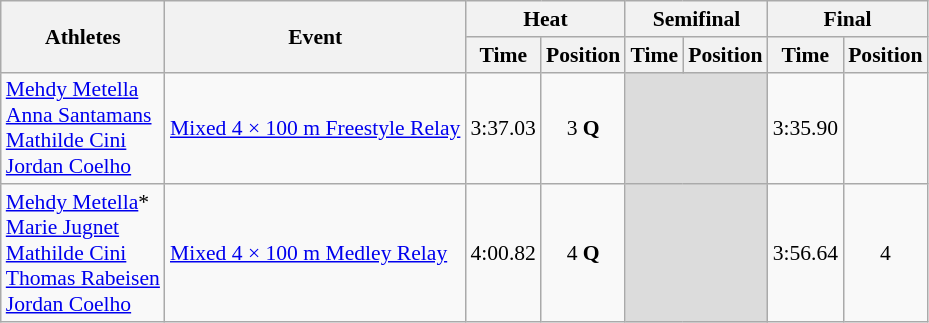<table class="wikitable" border="1" style="font-size:90%">
<tr>
<th rowspan=2>Athletes</th>
<th rowspan=2>Event</th>
<th colspan=2>Heat</th>
<th colspan=2>Semifinal</th>
<th colspan=2>Final</th>
</tr>
<tr>
<th>Time</th>
<th>Position</th>
<th>Time</th>
<th>Position</th>
<th>Time</th>
<th>Position</th>
</tr>
<tr>
<td><a href='#'>Mehdy Metella</a><br><a href='#'>Anna Santamans</a><br><a href='#'>Mathilde Cini</a><br><a href='#'>Jordan Coelho</a></td>
<td><a href='#'>Mixed 4 × 100 m Freestyle Relay</a></td>
<td align=center>3:37.03</td>
<td align=center>3 <strong>Q</strong></td>
<td colspan=2 bgcolor=#DCDCDC></td>
<td align=center>3:35.90</td>
<td align=center></td>
</tr>
<tr>
<td><a href='#'>Mehdy Metella</a>*<br><a href='#'>Marie Jugnet</a><br><a href='#'>Mathilde Cini</a><br><a href='#'>Thomas Rabeisen</a><br><a href='#'>Jordan Coelho</a></td>
<td><a href='#'>Mixed 4 × 100 m Medley Relay</a></td>
<td align=center>4:00.82</td>
<td align=center>4 <strong>Q</strong></td>
<td colspan=2 bgcolor=#DCDCDC></td>
<td align=center>3:56.64</td>
<td align=center>4</td>
</tr>
</table>
